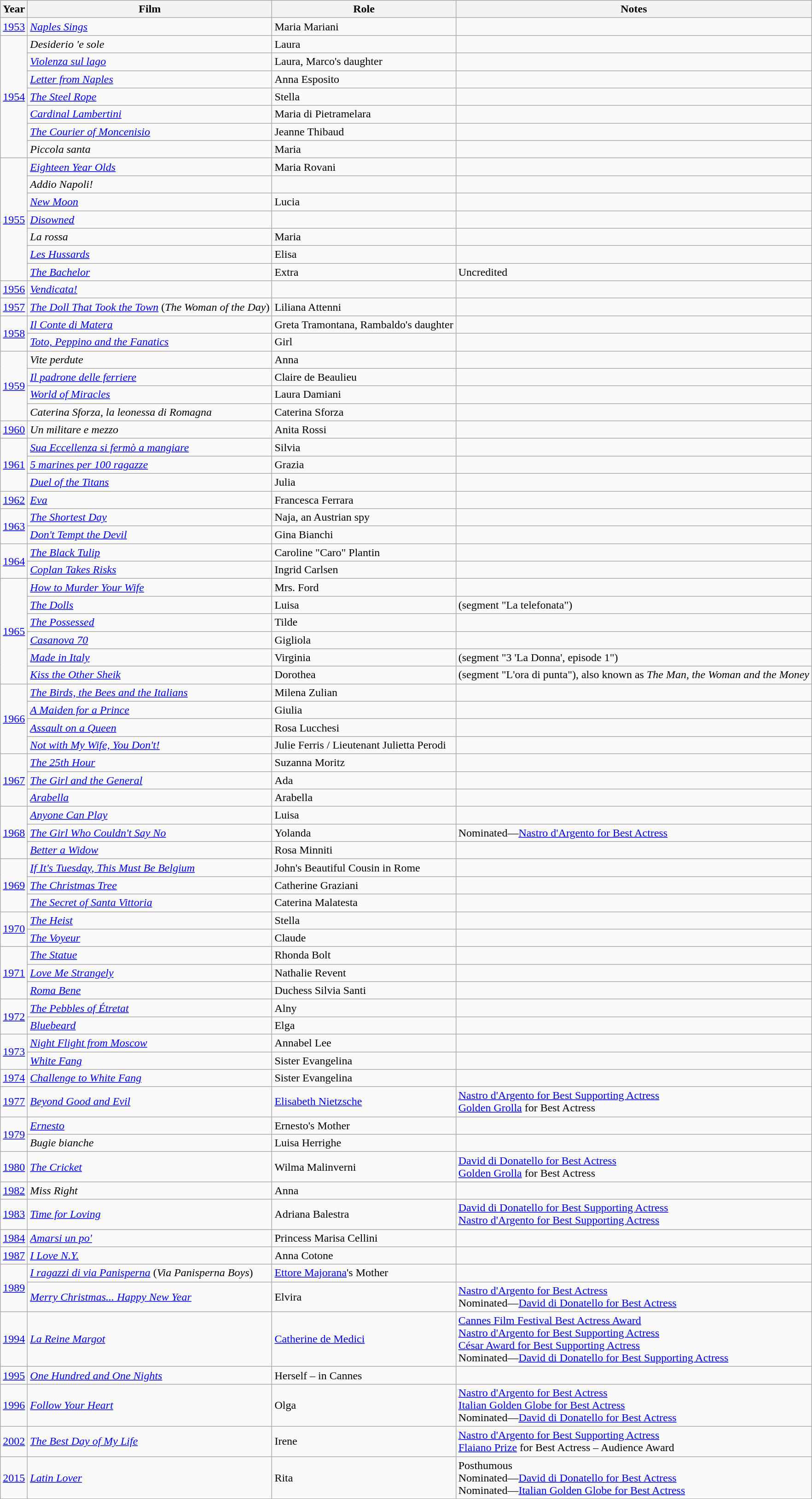<table class="wikitable">
<tr>
<th>Year</th>
<th>Film</th>
<th>Role</th>
<th>Notes</th>
</tr>
<tr>
<td rowspan="1"><a href='#'>1953</a></td>
<td><em><a href='#'>Naples Sings</a></em></td>
<td>Maria Mariani</td>
<td></td>
</tr>
<tr>
<td rowspan="7"><a href='#'>1954</a></td>
<td><em>Desiderio 'e sole</em></td>
<td>Laura</td>
<td></td>
</tr>
<tr>
<td><em><a href='#'>Violenza sul lago</a></em></td>
<td>Laura, Marco's daughter</td>
<td></td>
</tr>
<tr>
<td><em><a href='#'>Letter from Naples</a></em></td>
<td>Anna Esposito</td>
<td></td>
</tr>
<tr>
<td><em><a href='#'>The Steel Rope</a></em></td>
<td>Stella</td>
<td></td>
</tr>
<tr>
<td><em><a href='#'>Cardinal Lambertini</a></em></td>
<td>Maria di Pietramelara</td>
<td></td>
</tr>
<tr>
<td><em><a href='#'>The Courier of Moncenisio</a></em></td>
<td>Jeanne Thibaud</td>
<td></td>
</tr>
<tr>
<td><em>Piccola santa</em></td>
<td>Maria</td>
<td></td>
</tr>
<tr>
<td rowspan="7"><a href='#'>1955</a></td>
<td><em><a href='#'>Eighteen Year Olds</a></em></td>
<td>Maria Rovani</td>
<td></td>
</tr>
<tr>
<td><em>Addio Napoli!</em></td>
<td></td>
<td></td>
</tr>
<tr>
<td><em><a href='#'>New Moon</a></em></td>
<td>Lucia</td>
<td></td>
</tr>
<tr>
<td><em><a href='#'>Disowned</a></em></td>
<td></td>
<td></td>
</tr>
<tr>
<td><em>La rossa</em></td>
<td>Maria</td>
<td></td>
</tr>
<tr>
<td><em><a href='#'>Les Hussards</a></em></td>
<td>Elisa</td>
<td></td>
</tr>
<tr>
<td><em><a href='#'>The Bachelor</a></em></td>
<td>Extra</td>
<td>Uncredited</td>
</tr>
<tr>
<td rowspan="1"><a href='#'>1956</a></td>
<td><em><a href='#'>Vendicata!</a></em></td>
<td></td>
<td></td>
</tr>
<tr>
<td rowspan="1"><a href='#'>1957</a></td>
<td><em><a href='#'>The Doll That Took the Town</a></em> (<em>The Woman of the Day</em>)</td>
<td>Liliana Attenni</td>
<td></td>
</tr>
<tr>
<td rowspan="2"><a href='#'>1958</a></td>
<td><em><a href='#'>Il Conte di Matera</a></em></td>
<td>Greta Tramontana, Rambaldo's daughter</td>
<td></td>
</tr>
<tr>
<td><em><a href='#'>Toto, Peppino and the Fanatics</a></em></td>
<td>Girl</td>
<td></td>
</tr>
<tr>
<td rowspan="4"><a href='#'>1959</a></td>
<td><em>Vite perdute</em></td>
<td>Anna</td>
<td></td>
</tr>
<tr>
<td><em><a href='#'>Il padrone delle ferriere</a></em></td>
<td>Claire de Beaulieu</td>
<td></td>
</tr>
<tr>
<td><em><a href='#'>World of Miracles</a></em></td>
<td>Laura Damiani</td>
<td></td>
</tr>
<tr>
<td><em>Caterina Sforza, la leonessa di Romagna</em></td>
<td>Caterina Sforza</td>
<td></td>
</tr>
<tr>
<td rowspan="1"><a href='#'>1960</a></td>
<td><em>Un militare e mezzo</em></td>
<td>Anita Rossi</td>
<td></td>
</tr>
<tr>
<td rowspan="3"><a href='#'>1961</a></td>
<td><em><a href='#'>Sua Eccellenza si fermò a mangiare</a></em></td>
<td>Silvia</td>
<td></td>
</tr>
<tr>
<td><em><a href='#'>5 marines per 100 ragazze</a></em></td>
<td>Grazia</td>
<td></td>
</tr>
<tr>
<td><em><a href='#'>Duel of the Titans</a></em></td>
<td>Julia</td>
<td></td>
</tr>
<tr>
<td rowspan="1"><a href='#'>1962</a></td>
<td><em><a href='#'>Eva</a></em></td>
<td>Francesca Ferrara</td>
<td></td>
</tr>
<tr>
<td rowspan="2"><a href='#'>1963</a></td>
<td><em><a href='#'>The Shortest Day</a></em></td>
<td>Naja, an Austrian spy</td>
<td></td>
</tr>
<tr>
<td><em><a href='#'>Don't Tempt the Devil</a></em></td>
<td>Gina Bianchi</td>
<td></td>
</tr>
<tr>
<td rowspan="2"><a href='#'>1964</a></td>
<td><em><a href='#'>The Black Tulip</a></em></td>
<td>Caroline "Caro" Plantin</td>
<td></td>
</tr>
<tr>
<td><em><a href='#'>Coplan Takes Risks</a></em></td>
<td>Ingrid Carlsen</td>
<td></td>
</tr>
<tr>
<td rowspan="6"><a href='#'>1965</a></td>
<td><em><a href='#'>How to Murder Your Wife</a></em></td>
<td>Mrs. Ford</td>
<td></td>
</tr>
<tr>
<td><em><a href='#'>The Dolls</a></em></td>
<td>Luisa</td>
<td>(segment "La telefonata")</td>
</tr>
<tr>
<td><em><a href='#'>The Possessed</a></em></td>
<td>Tilde</td>
<td></td>
</tr>
<tr>
<td><em><a href='#'>Casanova 70</a></em></td>
<td>Gigliola</td>
<td></td>
</tr>
<tr>
<td><em><a href='#'>Made in Italy</a></em></td>
<td>Virginia</td>
<td>(segment "3 'La Donna', episode 1")</td>
</tr>
<tr>
<td><em><a href='#'>Kiss the Other Sheik</a></em></td>
<td>Dorothea</td>
<td>(segment "L'ora di punta"), also known as <em>The Man, the Woman and the Money</em></td>
</tr>
<tr>
<td rowspan="4"><a href='#'>1966</a></td>
<td><em><a href='#'>The Birds, the Bees and the Italians</a></em></td>
<td>Milena Zulian</td>
<td></td>
</tr>
<tr>
<td><em><a href='#'>A Maiden for a Prince</a></em></td>
<td>Giulia</td>
<td></td>
</tr>
<tr>
<td><em><a href='#'>Assault on a Queen</a></em></td>
<td>Rosa Lucchesi</td>
<td></td>
</tr>
<tr>
<td><em><a href='#'>Not with My Wife, You Don't!</a></em></td>
<td>Julie Ferris / Lieutenant Julietta Perodi</td>
<td></td>
</tr>
<tr>
<td rowspan="3"><a href='#'>1967</a></td>
<td><em><a href='#'>The 25th Hour</a></em></td>
<td>Suzanna Moritz</td>
<td></td>
</tr>
<tr>
<td><em><a href='#'>The Girl and the General</a></em></td>
<td>Ada</td>
<td></td>
</tr>
<tr>
<td><em><a href='#'>Arabella</a></em></td>
<td>Arabella</td>
<td></td>
</tr>
<tr>
<td rowspan="3"><a href='#'>1968</a></td>
<td><em><a href='#'>Anyone Can Play</a></em></td>
<td>Luisa</td>
<td></td>
</tr>
<tr>
<td><em><a href='#'>The Girl Who Couldn't Say No</a></em></td>
<td>Yolanda</td>
<td>Nominated—<a href='#'>Nastro d'Argento for Best Actress</a></td>
</tr>
<tr>
<td><em><a href='#'>Better a Widow</a></em></td>
<td>Rosa Minniti</td>
<td></td>
</tr>
<tr>
<td rowspan="3"><a href='#'>1969</a></td>
<td><em><a href='#'>If It's Tuesday, This Must Be Belgium</a></em></td>
<td>John's Beautiful Cousin in Rome</td>
<td></td>
</tr>
<tr>
<td><em><a href='#'>The Christmas Tree</a></em></td>
<td>Catherine Graziani</td>
<td></td>
</tr>
<tr>
<td><em><a href='#'>The Secret of Santa Vittoria</a></em></td>
<td>Caterina Malatesta</td>
<td></td>
</tr>
<tr>
<td rowspan="2"><a href='#'>1970</a></td>
<td><em><a href='#'>The Heist</a></em></td>
<td>Stella</td>
<td></td>
</tr>
<tr>
<td><em><a href='#'>The Voyeur</a></em></td>
<td>Claude</td>
<td></td>
</tr>
<tr>
<td rowspan="3"><a href='#'>1971</a></td>
<td><em><a href='#'>The Statue</a></em></td>
<td>Rhonda Bolt</td>
<td></td>
</tr>
<tr>
<td><em><a href='#'>Love Me Strangely</a></em></td>
<td>Nathalie Revent</td>
<td></td>
</tr>
<tr>
<td><em><a href='#'>Roma Bene</a></em></td>
<td>Duchess Silvia Santi</td>
<td></td>
</tr>
<tr>
<td rowspan="2"><a href='#'>1972</a></td>
<td><em><a href='#'>The Pebbles of Étretat</a></em></td>
<td>Alny</td>
<td></td>
</tr>
<tr>
<td><em><a href='#'>Bluebeard</a></em></td>
<td>Elga</td>
<td></td>
</tr>
<tr>
<td rowspan="2"><a href='#'>1973</a></td>
<td><em><a href='#'>Night Flight from Moscow</a></em></td>
<td>Annabel Lee</td>
<td></td>
</tr>
<tr>
<td><em><a href='#'>White Fang</a></em></td>
<td>Sister Evangelina</td>
<td></td>
</tr>
<tr>
<td rowspan="1"><a href='#'>1974</a></td>
<td><em><a href='#'>Challenge to White Fang</a></em></td>
<td>Sister Evangelina</td>
<td></td>
</tr>
<tr>
<td rowspan="1"><a href='#'>1977</a></td>
<td><em><a href='#'>Beyond Good and Evil</a></em></td>
<td><a href='#'>Elisabeth Nietzsche</a></td>
<td><a href='#'>Nastro d'Argento for Best Supporting Actress</a><br><a href='#'>Golden Grolla</a> for Best Actress</td>
</tr>
<tr>
<td rowspan="2"><a href='#'>1979</a></td>
<td><em><a href='#'>Ernesto</a></em></td>
<td>Ernesto's Mother</td>
<td></td>
</tr>
<tr>
<td><em>Bugie bianche</em></td>
<td>Luisa Herrighe</td>
<td></td>
</tr>
<tr>
<td rowspan="1"><a href='#'>1980</a></td>
<td><em><a href='#'>The Cricket</a></em></td>
<td>Wilma Malinverni</td>
<td><a href='#'>David di Donatello for Best Actress</a><br><a href='#'>Golden Grolla</a> for Best Actress</td>
</tr>
<tr>
<td rowspan="1"><a href='#'>1982</a></td>
<td><em>Miss Right</em></td>
<td>Anna</td>
<td></td>
</tr>
<tr>
<td rowspan="1"><a href='#'>1983</a></td>
<td><em><a href='#'>Time for Loving</a></em></td>
<td>Adriana Balestra</td>
<td><a href='#'>David di Donatello for Best Supporting Actress</a><br><a href='#'>Nastro d'Argento for Best Supporting Actress</a></td>
</tr>
<tr>
<td rowspan="1"><a href='#'>1984</a></td>
<td><em><a href='#'>Amarsi un po'</a></em></td>
<td>Princess Marisa Cellini</td>
<td></td>
</tr>
<tr>
<td rowspan="1"><a href='#'>1987</a></td>
<td><em><a href='#'>I Love N.Y.</a></em></td>
<td>Anna Cotone</td>
<td></td>
</tr>
<tr>
<td rowspan="2"><a href='#'>1989</a></td>
<td><em><a href='#'>I ragazzi di via Panisperna</a></em> (<em>Via Panisperna Boys</em>)</td>
<td><a href='#'>Ettore Majorana</a>'s Mother</td>
<td></td>
</tr>
<tr>
<td><em><a href='#'>Merry Christmas... Happy New Year</a></em></td>
<td>Elvira</td>
<td><a href='#'>Nastro d'Argento for Best Actress</a><br>Nominated—<a href='#'>David di Donatello for Best Actress</a></td>
</tr>
<tr>
<td rowspan="1"><a href='#'>1994</a></td>
<td><em><a href='#'>La Reine Margot</a></em></td>
<td><a href='#'>Catherine de Medici</a></td>
<td><a href='#'>Cannes Film Festival Best Actress Award</a><br><a href='#'>Nastro d'Argento for Best Supporting Actress</a><br><a href='#'>César Award for Best Supporting Actress</a><br>Nominated—<a href='#'>David di Donatello for Best Supporting Actress</a></td>
</tr>
<tr>
<td rowspan="1"><a href='#'>1995</a></td>
<td><em><a href='#'>One Hundred and One Nights</a></em></td>
<td>Herself – in Cannes</td>
<td></td>
</tr>
<tr>
<td rowspan="1"><a href='#'>1996</a></td>
<td><em><a href='#'>Follow Your Heart</a></em></td>
<td>Olga</td>
<td><a href='#'>Nastro d'Argento for Best Actress</a><br><a href='#'>Italian Golden Globe for Best Actress</a><br>Nominated—<a href='#'>David di Donatello for Best Actress</a></td>
</tr>
<tr>
<td rowspan="1"><a href='#'>2002</a></td>
<td><em><a href='#'>The Best Day of My Life</a></em></td>
<td>Irene</td>
<td><a href='#'>Nastro d'Argento for Best Supporting Actress</a><br><a href='#'>Flaiano Prize</a> for Best Actress – Audience Award</td>
</tr>
<tr>
<td rowspan="1"><a href='#'>2015</a></td>
<td><em><a href='#'>Latin Lover</a></em></td>
<td>Rita</td>
<td>Posthumous<br>Nominated—<a href='#'>David di Donatello for Best Actress</a><br>Nominated—<a href='#'>Italian Golden Globe for Best Actress</a></td>
</tr>
</table>
